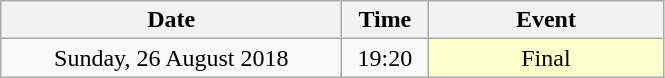<table class = "wikitable" style="text-align:center;">
<tr>
<th width=220>Date</th>
<th width=50>Time</th>
<th width=150>Event</th>
</tr>
<tr>
<td>Sunday, 26 August 2018</td>
<td>19:20</td>
<td bgcolor=ffffcc>Final</td>
</tr>
</table>
